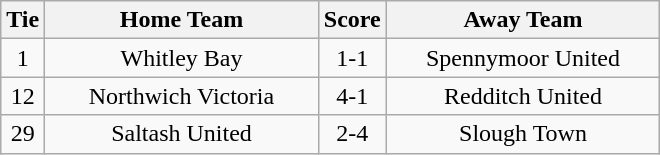<table class="wikitable" style="text-align:center;">
<tr>
<th width=20>Tie</th>
<th width=175>Home Team</th>
<th width=20>Score</th>
<th width=175>Away Team</th>
</tr>
<tr>
<td>1</td>
<td>Whitley Bay</td>
<td>1-1</td>
<td>Spennymoor United</td>
</tr>
<tr>
<td>12</td>
<td>Northwich Victoria</td>
<td>4-1</td>
<td>Redditch United</td>
</tr>
<tr>
<td>29</td>
<td>Saltash United</td>
<td>2-4</td>
<td>Slough Town</td>
</tr>
</table>
